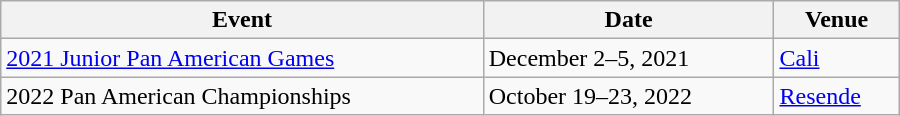<table class="wikitable" width=600>
<tr>
<th>Event</th>
<th>Date</th>
<th>Venue</th>
</tr>
<tr>
<td><a href='#'>2021 Junior Pan American Games</a></td>
<td>December 2–5, 2021</td>
<td> <a href='#'>Cali</a></td>
</tr>
<tr>
<td>2022 Pan American Championships</td>
<td>October 19–23, 2022</td>
<td> <a href='#'>Resende</a></td>
</tr>
</table>
